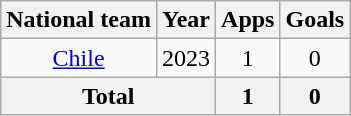<table class=wikitable style=text-align:center>
<tr>
<th>National team</th>
<th>Year</th>
<th>Apps</th>
<th>Goals</th>
</tr>
<tr>
<td rowspan="1"><a href='#'>Chile</a></td>
<td>2023</td>
<td>1</td>
<td>0</td>
</tr>
<tr>
<th colspan="2">Total</th>
<th>1</th>
<th>0</th>
</tr>
</table>
